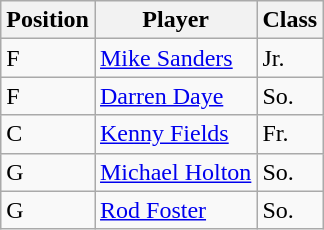<table class="wikitable">
<tr>
<th>Position</th>
<th>Player</th>
<th>Class</th>
</tr>
<tr>
<td>F</td>
<td><a href='#'>Mike Sanders</a></td>
<td>Jr.</td>
</tr>
<tr>
<td>F</td>
<td><a href='#'>Darren Daye</a></td>
<td>So.</td>
</tr>
<tr>
<td>C</td>
<td><a href='#'>Kenny Fields</a></td>
<td>Fr.</td>
</tr>
<tr>
<td>G</td>
<td><a href='#'>Michael Holton</a></td>
<td>So.</td>
</tr>
<tr>
<td>G</td>
<td><a href='#'>Rod Foster</a></td>
<td>So.</td>
</tr>
</table>
